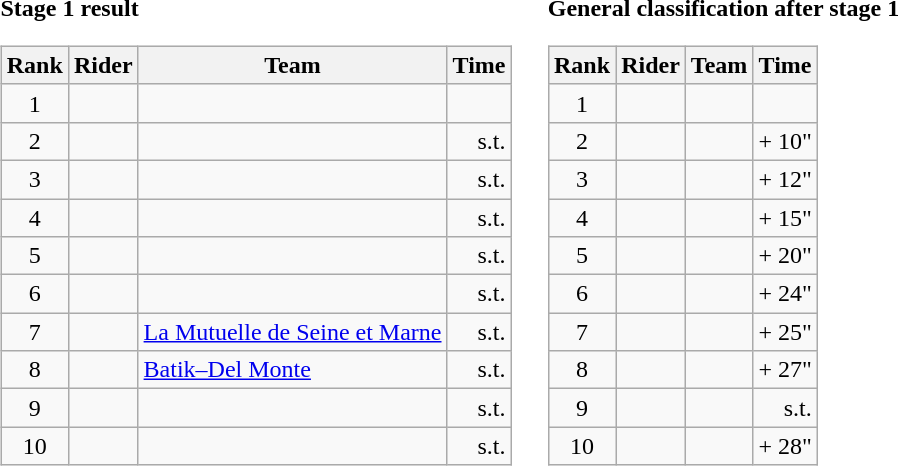<table>
<tr>
<td><strong>Stage 1 result</strong><br><table class="wikitable">
<tr>
<th scope="col">Rank</th>
<th scope="col">Rider</th>
<th scope="col">Team</th>
<th scope="col">Time</th>
</tr>
<tr>
<td style="text-align:center;">1</td>
<td> </td>
<td></td>
<td style="text-align:right;"></td>
</tr>
<tr>
<td style="text-align:center;">2</td>
<td></td>
<td></td>
<td style="text-align:right;">s.t.</td>
</tr>
<tr>
<td style="text-align:center;">3</td>
<td></td>
<td></td>
<td style="text-align:right;">s.t.</td>
</tr>
<tr>
<td style="text-align:center;">4</td>
<td></td>
<td></td>
<td style="text-align:right;">s.t.</td>
</tr>
<tr>
<td style="text-align:center;">5</td>
<td></td>
<td></td>
<td style="text-align:right;">s.t.</td>
</tr>
<tr>
<td style="text-align:center;">6</td>
<td></td>
<td></td>
<td style="text-align:right;">s.t.</td>
</tr>
<tr>
<td style="text-align:center;">7</td>
<td></td>
<td><a href='#'>La Mutuelle de Seine et Marne</a></td>
<td style="text-align:right;">s.t.</td>
</tr>
<tr>
<td style="text-align:center;">8</td>
<td></td>
<td><a href='#'>Batik–Del Monte</a></td>
<td style="text-align:right;">s.t.</td>
</tr>
<tr>
<td style="text-align:center;">9</td>
<td></td>
<td></td>
<td style="text-align:right;">s.t.</td>
</tr>
<tr>
<td style="text-align:center;">10</td>
<td></td>
<td></td>
<td style="text-align:right;">s.t.</td>
</tr>
</table>
</td>
<td></td>
<td><strong>General classification after stage 1</strong><br><table class="wikitable">
<tr>
<th scope="col">Rank</th>
<th scope="col">Rider</th>
<th scope="col">Team</th>
<th scope="col">Time</th>
</tr>
<tr>
<td style="text-align:center;">1</td>
<td> </td>
<td></td>
<td style="text-align:right;"></td>
</tr>
<tr>
<td style="text-align:center;">2</td>
<td></td>
<td></td>
<td style="text-align:right;">+ 10"</td>
</tr>
<tr>
<td style="text-align:center;">3</td>
<td></td>
<td></td>
<td style="text-align:right;">+ 12"</td>
</tr>
<tr>
<td style="text-align:center;">4</td>
<td></td>
<td></td>
<td style="text-align:right;">+ 15"</td>
</tr>
<tr>
<td style="text-align:center;">5</td>
<td></td>
<td></td>
<td style="text-align:right;">+ 20"</td>
</tr>
<tr>
<td style="text-align:center;">6</td>
<td></td>
<td></td>
<td style="text-align:right;">+ 24"</td>
</tr>
<tr>
<td style="text-align:center;">7</td>
<td></td>
<td></td>
<td style="text-align:right;">+ 25"</td>
</tr>
<tr>
<td style="text-align:center;">8</td>
<td></td>
<td></td>
<td style="text-align:right;">+ 27"</td>
</tr>
<tr>
<td style="text-align:center;">9</td>
<td></td>
<td></td>
<td style="text-align:right;">s.t.</td>
</tr>
<tr>
<td style="text-align:center;">10</td>
<td></td>
<td></td>
<td style="text-align:right;">+ 28"</td>
</tr>
</table>
</td>
</tr>
</table>
